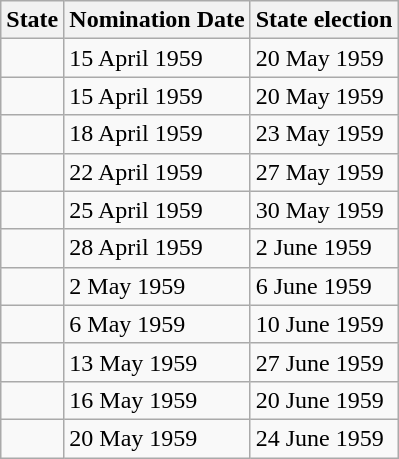<table class=wikitable>
<tr>
<th>State</th>
<th>Nomination Date</th>
<th>State election</th>
</tr>
<tr>
<td></td>
<td>15 April 1959</td>
<td>20 May 1959</td>
</tr>
<tr>
<td></td>
<td>15 April 1959</td>
<td>20 May 1959</td>
</tr>
<tr>
<td></td>
<td>18 April 1959</td>
<td>23 May 1959</td>
</tr>
<tr>
<td></td>
<td>22 April 1959</td>
<td>27 May 1959</td>
</tr>
<tr>
<td></td>
<td>25 April 1959</td>
<td>30 May 1959</td>
</tr>
<tr>
<td></td>
<td>28 April 1959</td>
<td>2 June 1959</td>
</tr>
<tr>
<td></td>
<td>2 May 1959</td>
<td>6 June 1959</td>
</tr>
<tr>
<td></td>
<td>6 May 1959</td>
<td>10 June 1959</td>
</tr>
<tr>
<td></td>
<td>13 May 1959</td>
<td>27 June 1959</td>
</tr>
<tr>
<td></td>
<td>16 May 1959</td>
<td>20 June 1959</td>
</tr>
<tr>
<td></td>
<td>20 May 1959</td>
<td>24 June 1959</td>
</tr>
</table>
